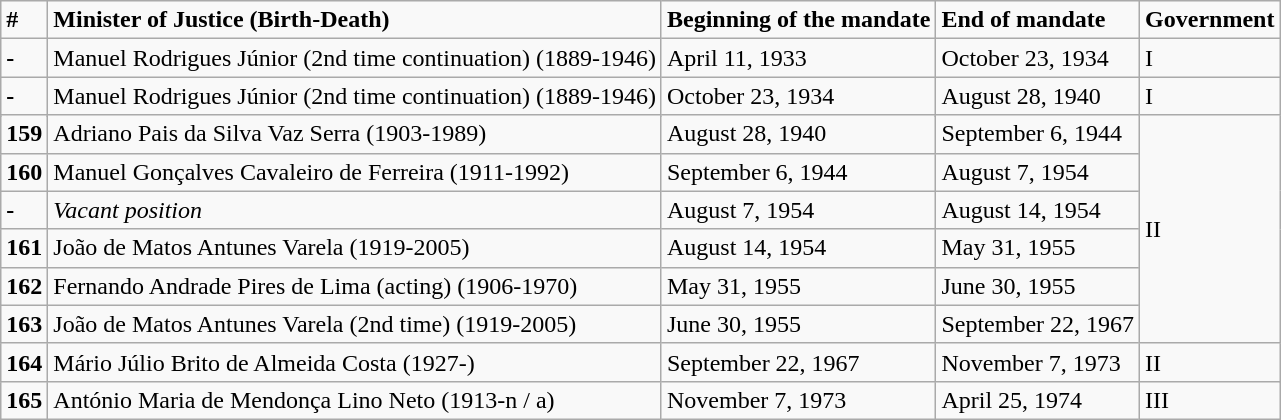<table class="wikitable">
<tr>
<td><strong>#</strong></td>
<td><strong>Minister of Justice (Birth-Death)</strong></td>
<td><strong>Beginning of the mandate</strong></td>
<td><strong>End of mandate</strong></td>
<td><strong>Government</strong></td>
</tr>
<tr>
<td><strong>-</strong></td>
<td>Manuel Rodrigues Júnior (2nd time continuation) (1889-1946)</td>
<td>April 11, 1933</td>
<td>October 23, 1934</td>
<td>I</td>
</tr>
<tr>
<td rowspan="2"><strong>-</strong></td>
<td rowspan="2">Manuel Rodrigues Júnior (2nd time continuation) (1889-1946)</td>
<td rowspan="2">October 23, 1934</td>
<td rowspan="2">August 28, 1940</td>
<td>I</td>
</tr>
<tr>
<td rowspan="7">II</td>
</tr>
<tr>
<td><strong>159</strong></td>
<td>Adriano Pais da Silva Vaz Serra (1903-1989)</td>
<td>August 28, 1940</td>
<td>September 6, 1944</td>
</tr>
<tr>
<td><strong>160</strong></td>
<td>Manuel Gonçalves Cavaleiro de Ferreira (1911-1992)</td>
<td>September 6, 1944</td>
<td>August 7, 1954</td>
</tr>
<tr>
<td><strong>-</strong></td>
<td><em>Vacant position</em></td>
<td>August 7, 1954</td>
<td>August 14, 1954</td>
</tr>
<tr>
<td><strong>161</strong></td>
<td>João de Matos Antunes Varela (1919-2005)</td>
<td>August 14, 1954</td>
<td>May 31, 1955</td>
</tr>
<tr>
<td><strong>162</strong></td>
<td>Fernando Andrade Pires de Lima (acting) (1906-1970)</td>
<td>May 31, 1955</td>
<td>June 30, 1955</td>
</tr>
<tr>
<td><strong>163</strong></td>
<td>João de Matos Antunes Varela (2nd time) (1919-2005)</td>
<td>June 30, 1955</td>
<td>September 22, 1967</td>
</tr>
<tr>
<td rowspan="2"><strong>164</strong></td>
<td rowspan="2">Mário Júlio Brito de Almeida Costa (1927-)</td>
<td rowspan="2">September 22, 1967</td>
<td rowspan="2">November 7, 1973</td>
<td>II</td>
</tr>
<tr>
<td rowspan="2">III</td>
</tr>
<tr>
<td><strong>165</strong></td>
<td>António Maria de Mendonça Lino Neto (1913-n / a)</td>
<td>November 7, 1973</td>
<td>April 25, 1974</td>
</tr>
</table>
